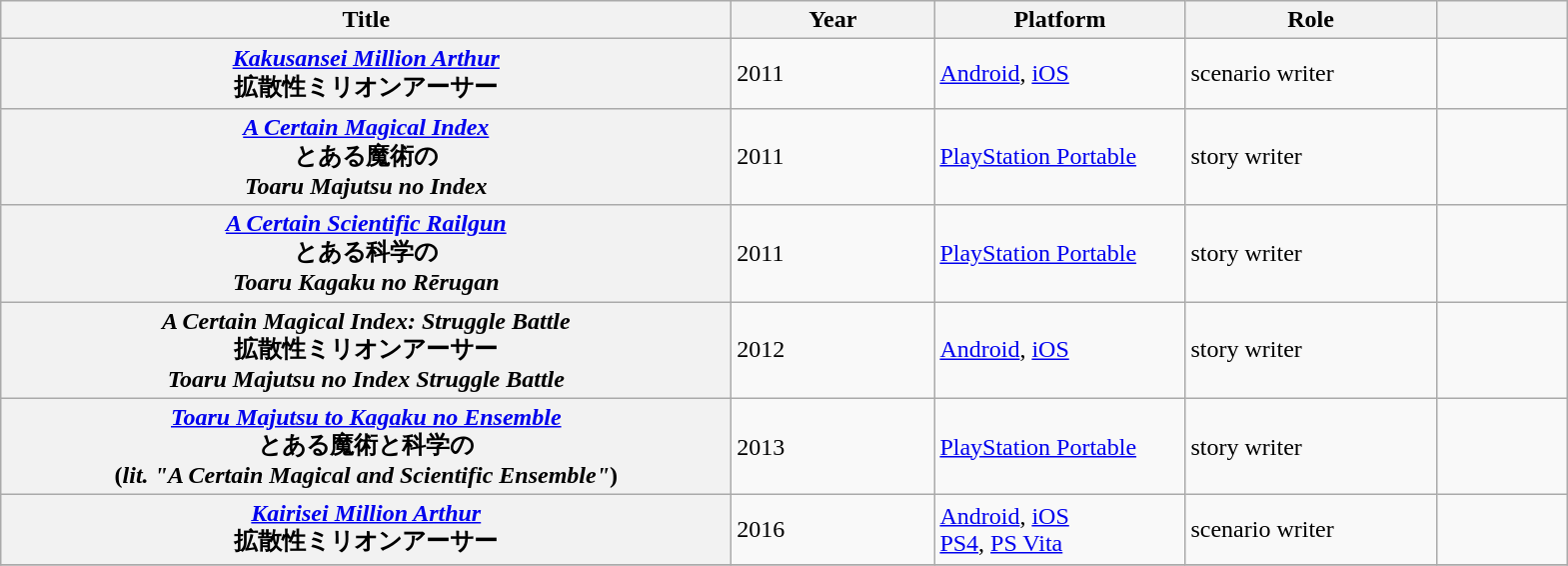<table class="wikitable plainrowheaders sortable" style="margin-right: 0;">
<tr>
<th scope="col"  style="width:30em;">Title</th>
<th scope="col"  style="width:8em;">Year</th>
<th scope="col"  style="width:10em;">Platform</th>
<th scope="col"  style="width:10em;">Role</th>
<th scope="col"  style="width:5em;" class="unsortable"></th>
</tr>
<tr>
<th scope="row"><em><a href='#'>Kakusansei Million Arthur</a></em><br>拡散性ミリオンアーサー</th>
<td>2011</td>
<td><a href='#'>Android</a>, <a href='#'>iOS</a></td>
<td>scenario writer</td>
<td></td>
</tr>
<tr>
<th scope="row"><em><a href='#'>A Certain Magical Index</a></em><br>とある魔術の<br><em>Toaru Majutsu no Index</em></th>
<td>2011</td>
<td><a href='#'>PlayStation Portable</a><br></td>
<td>story writer</td>
<td></td>
</tr>
<tr>
<th scope="row"><em><a href='#'>A Certain Scientific Railgun</a></em><br>とある科学の<br><em>Toaru Kagaku no Rērugan</em></th>
<td>2011</td>
<td><a href='#'>PlayStation Portable</a><br></td>
<td>story writer</td>
<td></td>
</tr>
<tr>
<th scope="row"><em>A Certain Magical Index: Struggle Battle</em><br>拡散性ミリオンアーサー<br><em>Toaru Majutsu no Index Struggle Battle</em></th>
<td>2012</td>
<td><a href='#'>Android</a>, <a href='#'>iOS</a></td>
<td>story writer</td>
<td></td>
</tr>
<tr>
<th scope="row"><em><a href='#'>Toaru Majutsu to Kagaku no Ensemble</a></em><br>とある魔術と科学の<br>(<em>lit. "A Certain Magical and Scientific Ensemble"</em>)</th>
<td>2013</td>
<td><a href='#'>PlayStation Portable</a><br></td>
<td>story writer</td>
<td></td>
</tr>
<tr>
<th scope="row"><em><a href='#'>Kairisei Million Arthur</a></em><br>拡散性ミリオンアーサー</th>
<td>2016</td>
<td><a href='#'>Android</a>, <a href='#'>iOS</a><br><a href='#'>PS4</a>, <a href='#'>PS Vita</a></td>
<td>scenario writer</td>
<td></td>
</tr>
<tr>
</tr>
</table>
